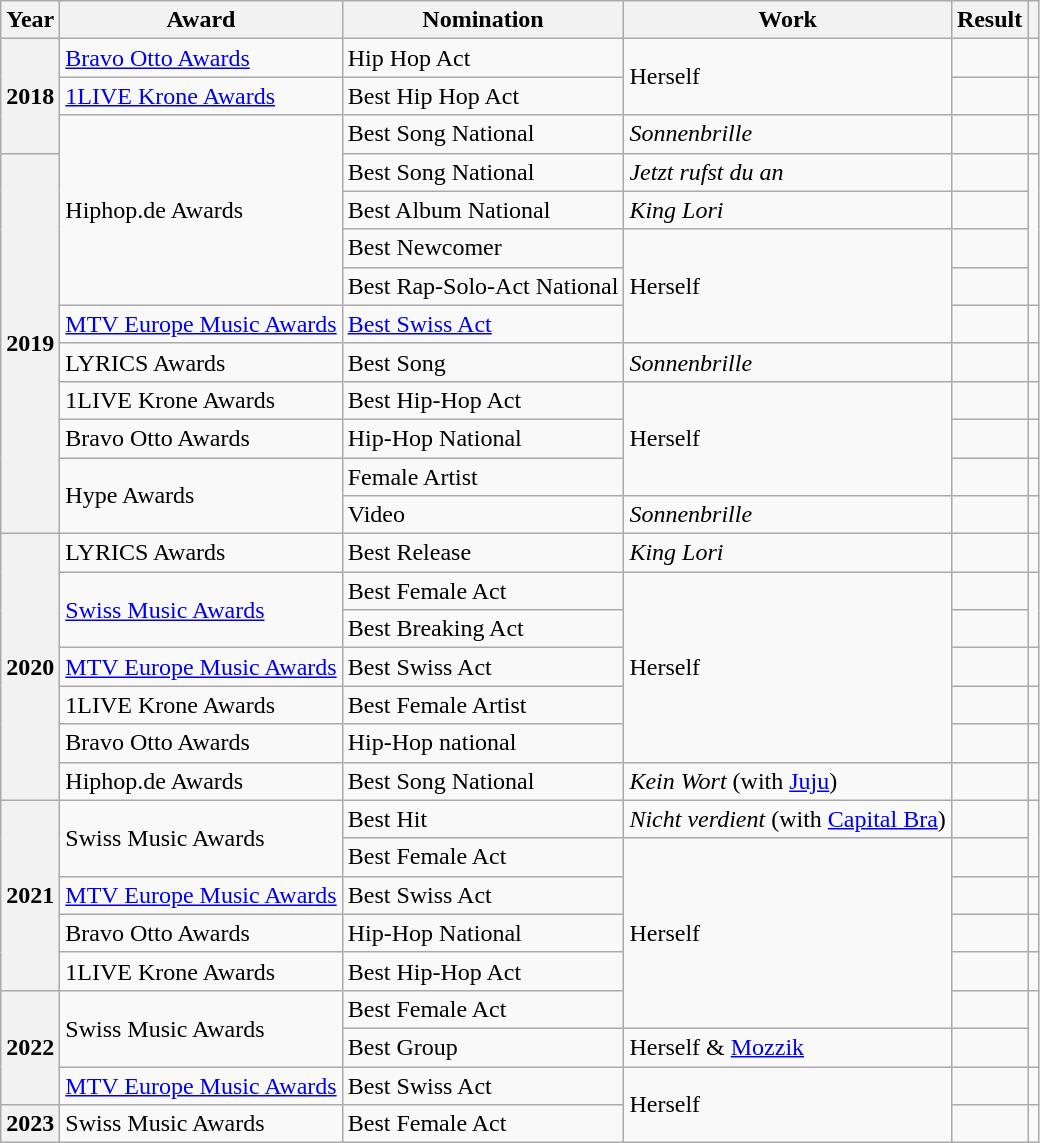<table class="wikitable">
<tr>
<th>Year</th>
<th>Award</th>
<th>Nomination</th>
<th>Work</th>
<th>Result</th>
<th></th>
</tr>
<tr>
<th scope="row" rowspan="3">2018</th>
<td><a href='#'>Bravo Otto Awards</a></td>
<td>Hip Hop Act</td>
<td rowspan="2">Herself</td>
<td></td>
<td></td>
</tr>
<tr>
<td><a href='#'>1LIVE Krone Awards</a></td>
<td>Best Hip Hop Act</td>
<td></td>
<td></td>
</tr>
<tr>
<td rowspan="5">Hiphop.de Awards</td>
<td>Best Song National</td>
<td><em>Sonnenbrille</em></td>
<td></td>
<td></td>
</tr>
<tr>
<th scope="row" rowspan="10">2019</th>
<td>Best Song National</td>
<td><em>Jetzt rufst du an</em></td>
<td></td>
<td rowspan="4"></td>
</tr>
<tr>
<td>Best Album National</td>
<td><em>King Lori</em></td>
<td></td>
</tr>
<tr>
<td>Best Newcomer</td>
<td rowspan="3">Herself</td>
<td></td>
</tr>
<tr>
<td>Best Rap-Solo-Act National</td>
<td></td>
</tr>
<tr>
<td><a href='#'>MTV Europe Music Awards</a></td>
<td><a href='#'>Best Swiss Act</a></td>
<td></td>
<td></td>
</tr>
<tr>
<td>LYRICS Awards</td>
<td>Best Song</td>
<td><em>Sonnenbrille</em></td>
<td></td>
<td></td>
</tr>
<tr>
<td>1LIVE Krone Awards</td>
<td>Best Hip-Hop Act</td>
<td rowspan="3">Herself</td>
<td></td>
<td></td>
</tr>
<tr>
<td>Bravo Otto Awards</td>
<td>Hip-Hop National</td>
<td></td>
<td></td>
</tr>
<tr>
<td rowspan="2">Hype Awards</td>
<td>Female Artist</td>
<td></td>
<td></td>
</tr>
<tr>
<td>Video</td>
<td><em>Sonnenbrille</em></td>
<td></td>
<td></td>
</tr>
<tr>
<th scope="row" rowspan="7">2020</th>
<td>LYRICS Awards</td>
<td>Best Release</td>
<td><em>King Lori</em></td>
<td></td>
<td></td>
</tr>
<tr>
<td rowspan="2"><a href='#'>Swiss Music Awards</a></td>
<td>Best Female Act</td>
<td rowspan="5">Herself</td>
<td></td>
<td rowspan="2"></td>
</tr>
<tr>
<td>Best Breaking Act</td>
<td></td>
</tr>
<tr>
<td><a href='#'>MTV Europe Music Awards</a></td>
<td>Best Swiss Act</td>
<td></td>
<td></td>
</tr>
<tr>
<td>1LIVE Krone Awards</td>
<td>Best Female Artist</td>
<td></td>
<td></td>
</tr>
<tr>
<td>Bravo Otto Awards</td>
<td>Hip-Hop national</td>
<td></td>
<td></td>
</tr>
<tr>
<td>Hiphop.de Awards</td>
<td>Best Song National</td>
<td><em>Kein Wort</em> (with <a href='#'>Juju</a>)</td>
<td></td>
<td></td>
</tr>
<tr>
<th scope="row" rowspan="5">2021</th>
<td rowspan="2">Swiss Music Awards</td>
<td>Best Hit</td>
<td><em>Nicht verdient</em> (with <a href='#'>Capital Bra</a>)</td>
<td></td>
<td rowspan="2"></td>
</tr>
<tr>
<td>Best Female Act</td>
<td rowspan="5">Herself</td>
<td></td>
</tr>
<tr>
<td><a href='#'>MTV Europe Music Awards</a></td>
<td>Best Swiss Act</td>
<td></td>
<td></td>
</tr>
<tr>
<td>Bravo Otto Awards</td>
<td>Hip-Hop National</td>
<td></td>
<td></td>
</tr>
<tr>
<td>1LIVE Krone Awards</td>
<td>Best Hip-Hop Act</td>
<td></td>
<td></td>
</tr>
<tr>
<th rowspan="3">2022</th>
<td rowspan="2">Swiss Music Awards</td>
<td>Best Female Act</td>
<td></td>
<td rowspan="2"></td>
</tr>
<tr>
<td>Best Group</td>
<td>Herself & <a href='#'>Mozzik</a></td>
<td></td>
</tr>
<tr>
<td><a href='#'>MTV Europe Music Awards</a></td>
<td>Best Swiss Act</td>
<td rowspan="2">Herself</td>
<td></td>
<td></td>
</tr>
<tr>
<th>2023</th>
<td>Swiss Music Awards</td>
<td>Best Female Act</td>
<td></td>
<td></td>
</tr>
</table>
